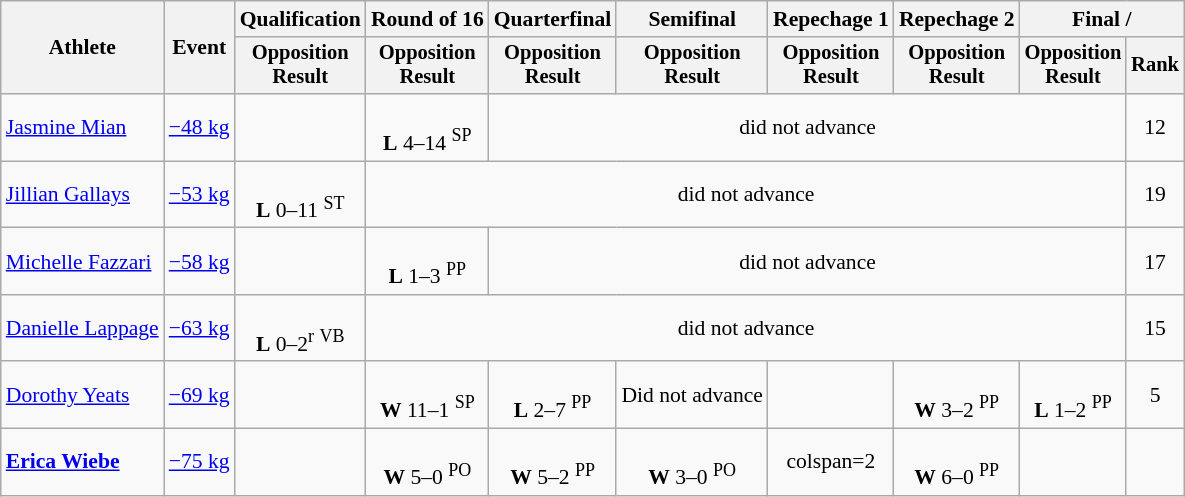<table class="wikitable" style="font-size:90%">
<tr>
<th rowspan=2>Athlete</th>
<th rowspan=2>Event</th>
<th>Qualification</th>
<th>Round of 16</th>
<th>Quarterfinal</th>
<th>Semifinal</th>
<th>Repechage 1</th>
<th>Repechage 2</th>
<th colspan=2>Final / </th>
</tr>
<tr style="font-size: 95%">
<th>Opposition<br>Result</th>
<th>Opposition<br>Result</th>
<th>Opposition<br>Result</th>
<th>Opposition<br>Result</th>
<th>Opposition<br>Result</th>
<th>Opposition<br>Result</th>
<th>Opposition<br>Result</th>
<th>Rank</th>
</tr>
<tr align=center>
<td align=left><a href='#'>Jasmine Mian</a></td>
<td align=left><a href='#'>−48 kg</a></td>
<td></td>
<td><br><strong>L</strong> 4–14 <sup>SP</sup></td>
<td colspan=5>did not advance</td>
<td>12</td>
</tr>
<tr align=center>
<td align=left><a href='#'>Jillian Gallays</a></td>
<td align=left><a href='#'>−53 kg</a></td>
<td><br><strong>L</strong> 0–11 <sup>ST</sup></td>
<td colspan=6>did not advance</td>
<td>19</td>
</tr>
<tr align=center>
<td align=left><a href='#'>Michelle Fazzari</a></td>
<td align=left><a href='#'>−58 kg</a></td>
<td></td>
<td><br><strong>L</strong> 1–3 <sup>PP</sup></td>
<td colspan=5>did not advance</td>
<td>17</td>
</tr>
<tr align=center>
<td align=left><a href='#'>Danielle Lappage</a></td>
<td align=left><a href='#'>−63 kg</a></td>
<td><br><strong>L</strong> 0–2<sup>r</sup> <sup>VB</sup></td>
<td colspan=6>did not advance</td>
<td>15</td>
</tr>
<tr align=center>
<td align=left><a href='#'>Dorothy Yeats</a></td>
<td align=left><a href='#'>−69 kg</a></td>
<td></td>
<td><br><strong>W</strong> 11–1 <sup>SP</sup></td>
<td><br><strong>L</strong> 2–7 <sup>PP</sup></td>
<td>Did not advance</td>
<td></td>
<td><br><strong>W</strong> 3–2 <sup>PP</sup></td>
<td><br><strong>L</strong> 1–2 <sup>PP</sup></td>
<td>5</td>
</tr>
<tr align=center>
<td align=left><strong><a href='#'>Erica Wiebe</a></strong></td>
<td align=left><a href='#'>−75 kg</a></td>
<td></td>
<td><br><strong>W</strong> 5–0 <sup>PO</sup></td>
<td><br><strong>W</strong> 5–2 <sup>PP</sup></td>
<td><br><strong>W</strong> 3–0 <sup>PO</sup></td>
<td>colspan=2 </td>
<td><br><strong>W</strong> 6–0 <sup>PP</sup></td>
<td></td>
</tr>
</table>
